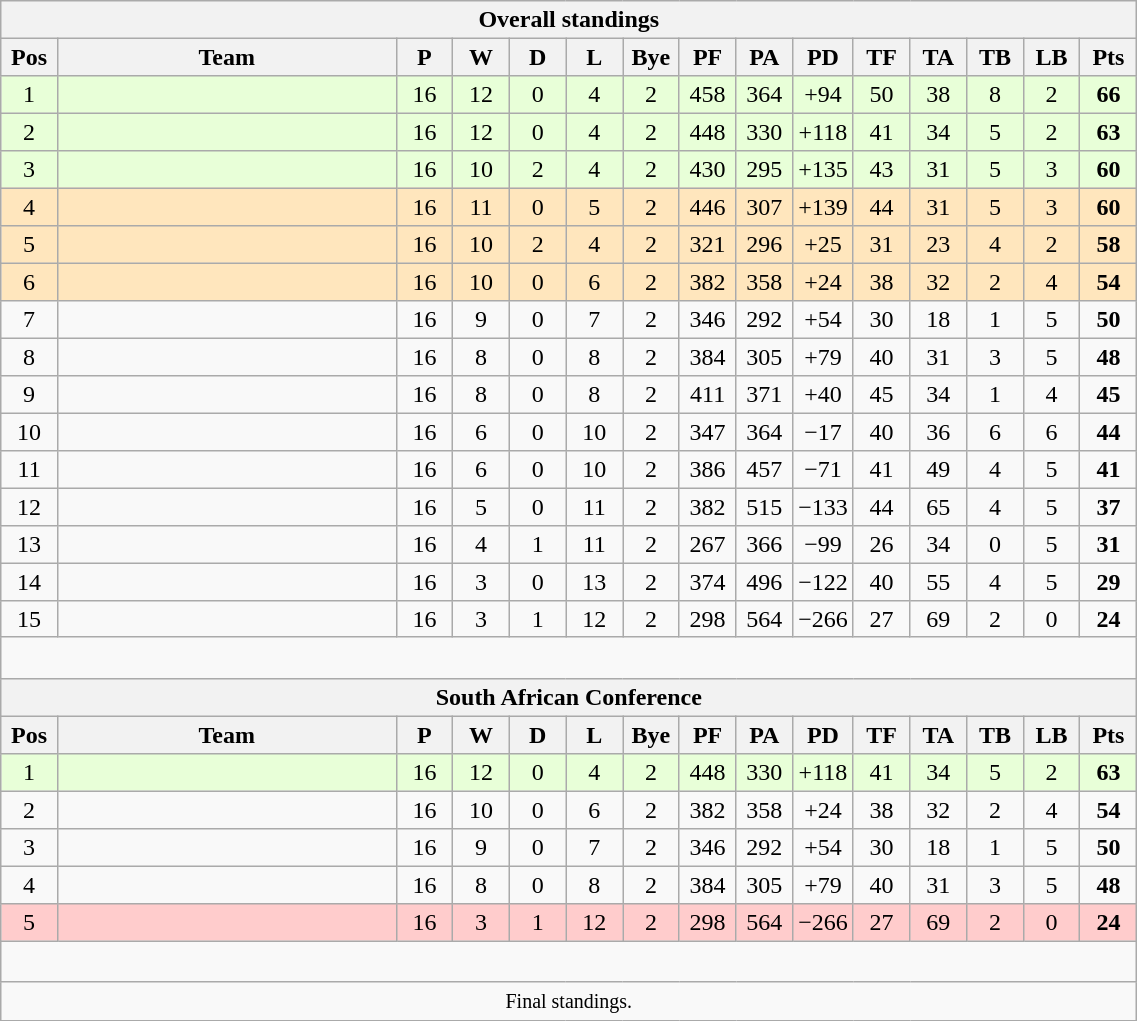<table class="wikitable" style="text-align:center; line-height:110%; font-size:100%; width:60%;">
<tr>
<th colspan="15" cellpadding="0" cellspacing="0"><strong>Overall standings</strong></th>
</tr>
<tr>
<th style="width:5%;">Pos</th>
<th style="width:30%;">Team</th>
<th style="width:5%;">P</th>
<th style="width:5%;">W</th>
<th style="width:5%;">D</th>
<th style="width:5%;">L</th>
<th style="width:5%;">Bye</th>
<th style="width:5%;">PF</th>
<th style="width:5%;">PA</th>
<th style="width:5%;">PD</th>
<th style="width:5%;">TF</th>
<th style="width:5%;">TA</th>
<th style="width:5%;">TB</th>
<th style="width:5%;">LB</th>
<th style="width:5%;">Pts<br></th>
</tr>
<tr style="background:#E8FFD8;">
<td>1</td>
<td style="text-align:left;"></td>
<td>16</td>
<td>12</td>
<td>0</td>
<td>4</td>
<td>2</td>
<td>458</td>
<td>364</td>
<td>+94</td>
<td>50</td>
<td>38</td>
<td>8</td>
<td>2</td>
<td><strong>66</strong></td>
</tr>
<tr style="background:#E8FFD8;">
<td>2</td>
<td style="text-align:left;"></td>
<td>16</td>
<td>12</td>
<td>0</td>
<td>4</td>
<td>2</td>
<td>448</td>
<td>330</td>
<td>+118</td>
<td>41</td>
<td>34</td>
<td>5</td>
<td>2</td>
<td><strong>63</strong></td>
</tr>
<tr style="background:#E8FFD8;">
<td>3</td>
<td style="text-align:left;"></td>
<td>16</td>
<td>10</td>
<td>2</td>
<td>4</td>
<td>2</td>
<td>430</td>
<td>295</td>
<td>+135</td>
<td>43</td>
<td>31</td>
<td>5</td>
<td>3</td>
<td><strong>60</strong></td>
</tr>
<tr style="background:#FFE6BD;">
<td>4</td>
<td style="text-align:left;"></td>
<td>16</td>
<td>11</td>
<td>0</td>
<td>5</td>
<td>2</td>
<td>446</td>
<td>307</td>
<td>+139</td>
<td>44</td>
<td>31</td>
<td>5</td>
<td>3</td>
<td><strong>60</strong></td>
</tr>
<tr style="background:#FFE6BD;">
<td>5</td>
<td style="text-align:left;"></td>
<td>16</td>
<td>10</td>
<td>2</td>
<td>4</td>
<td>2</td>
<td>321</td>
<td>296</td>
<td>+25</td>
<td>31</td>
<td>23</td>
<td>4</td>
<td>2</td>
<td><strong>58</strong></td>
</tr>
<tr style="background:#FFE6BD;">
<td>6</td>
<td style="text-align:left;"></td>
<td>16</td>
<td>10</td>
<td>0</td>
<td>6</td>
<td>2</td>
<td>382</td>
<td>358</td>
<td>+24</td>
<td>38</td>
<td>32</td>
<td>2</td>
<td>4</td>
<td><strong>54</strong></td>
</tr>
<tr>
<td>7</td>
<td style="text-align:left;"></td>
<td>16</td>
<td>9</td>
<td>0</td>
<td>7</td>
<td>2</td>
<td>346</td>
<td>292</td>
<td>+54</td>
<td>30</td>
<td>18</td>
<td>1</td>
<td>5</td>
<td><strong>50</strong></td>
</tr>
<tr>
<td>8</td>
<td style="text-align:left;"></td>
<td>16</td>
<td>8</td>
<td>0</td>
<td>8</td>
<td>2</td>
<td>384</td>
<td>305</td>
<td>+79</td>
<td>40</td>
<td>31</td>
<td>3</td>
<td>5</td>
<td><strong>48</strong></td>
</tr>
<tr>
<td>9</td>
<td style="text-align:left;"></td>
<td>16</td>
<td>8</td>
<td>0</td>
<td>8</td>
<td>2</td>
<td>411</td>
<td>371</td>
<td>+40</td>
<td>45</td>
<td>34</td>
<td>1</td>
<td>4</td>
<td><strong>45</strong></td>
</tr>
<tr>
<td>10</td>
<td style="text-align:left;"></td>
<td>16</td>
<td>6</td>
<td>0</td>
<td>10</td>
<td>2</td>
<td>347</td>
<td>364</td>
<td>−17</td>
<td>40</td>
<td>36</td>
<td>6</td>
<td>6</td>
<td><strong>44</strong></td>
</tr>
<tr>
<td>11</td>
<td style="text-align:left;"></td>
<td>16</td>
<td>6</td>
<td>0</td>
<td>10</td>
<td>2</td>
<td>386</td>
<td>457</td>
<td>−71</td>
<td>41</td>
<td>49</td>
<td>4</td>
<td>5</td>
<td><strong>41</strong></td>
</tr>
<tr>
<td>12</td>
<td style="text-align:left;"></td>
<td>16</td>
<td>5</td>
<td>0</td>
<td>11</td>
<td>2</td>
<td>382</td>
<td>515</td>
<td>−133</td>
<td>44</td>
<td>65</td>
<td>4</td>
<td>5</td>
<td><strong>37</strong></td>
</tr>
<tr>
<td>13</td>
<td style="text-align:left;"></td>
<td>16</td>
<td>4</td>
<td>1</td>
<td>11</td>
<td>2</td>
<td>267</td>
<td>366</td>
<td>−99</td>
<td>26</td>
<td>34</td>
<td>0</td>
<td>5</td>
<td><strong>31</strong></td>
</tr>
<tr>
<td>14</td>
<td style="text-align:left;"></td>
<td>16</td>
<td>3</td>
<td>0</td>
<td>13</td>
<td>2</td>
<td>374</td>
<td>496</td>
<td>−122</td>
<td>40</td>
<td>55</td>
<td>4</td>
<td>5</td>
<td><strong>29</strong></td>
</tr>
<tr>
<td>15</td>
<td style="text-align:left;"></td>
<td>16</td>
<td>3</td>
<td>1</td>
<td>12</td>
<td>2</td>
<td>298</td>
<td>564</td>
<td>−266</td>
<td>27</td>
<td>69</td>
<td>2</td>
<td>0</td>
<td><strong>24</strong></td>
</tr>
<tr>
<td colspan="100%" cellpadding="0" cellspacing="0" style="height: 20px;"></td>
</tr>
<tr>
<th colspan="100%" cellpadding="0" cellspacing="0"> <strong>South African Conference</strong></th>
</tr>
<tr>
<th style="width:5%;">Pos</th>
<th style="width:30%;">Team</th>
<th style="width:5%;">P</th>
<th style="width:5%;">W</th>
<th style="width:5%;">D</th>
<th style="width:5%;">L</th>
<th style="width:5%;">Bye</th>
<th style="width:5%;">PF</th>
<th style="width:5%;">PA</th>
<th style="width:5%;">PD</th>
<th style="width:5%;">TF</th>
<th style="width:5%;">TA</th>
<th style="width:5%;">TB</th>
<th style="width:5%;">LB</th>
<th style="width:5%;">Pts<br></th>
</tr>
<tr style="background:#E8FFD8;">
<td>1</td>
<td style="text-align:left;"></td>
<td>16</td>
<td>12</td>
<td>0</td>
<td>4</td>
<td>2</td>
<td>448</td>
<td>330</td>
<td>+118</td>
<td>41</td>
<td>34</td>
<td>5</td>
<td>2</td>
<td><strong>63</strong></td>
</tr>
<tr>
<td>2</td>
<td style="text-align:left;"></td>
<td>16</td>
<td>10</td>
<td>0</td>
<td>6</td>
<td>2</td>
<td>382</td>
<td>358</td>
<td>+24</td>
<td>38</td>
<td>32</td>
<td>2</td>
<td>4</td>
<td><strong>54</strong></td>
</tr>
<tr>
<td>3</td>
<td style="text-align:left;"></td>
<td>16</td>
<td>9</td>
<td>0</td>
<td>7</td>
<td>2</td>
<td>346</td>
<td>292</td>
<td>+54</td>
<td>30</td>
<td>18</td>
<td>1</td>
<td>5</td>
<td><strong>50</strong></td>
</tr>
<tr>
<td>4</td>
<td style="text-align:left;"></td>
<td>16</td>
<td>8</td>
<td>0</td>
<td>8</td>
<td>2</td>
<td>384</td>
<td>305</td>
<td>+79</td>
<td>40</td>
<td>31</td>
<td>3</td>
<td>5</td>
<td><strong>48</strong></td>
</tr>
<tr style="background:#FFCCCC;">
<td>5</td>
<td style="text-align:left;"></td>
<td>16</td>
<td>3</td>
<td>1</td>
<td>12</td>
<td>2</td>
<td>298</td>
<td>564</td>
<td>−266</td>
<td>27</td>
<td>69</td>
<td>2</td>
<td>0</td>
<td><strong>24</strong></td>
</tr>
<tr>
<td colspan="100%" cellpadding="0" cellspacing="0" style="height: 20px;"></td>
</tr>
<tr>
<td colspan="100%" cellpadding="0" cellspacing="0"><small>Final standings.</small></td>
</tr>
</table>
